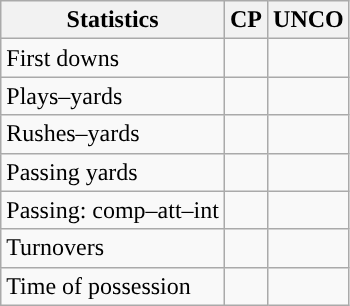<table class="wikitable" style="float:left">
<tr>
<th>Statistics</th>
<th>CP</th>
<th>UNCO</th>
</tr>
<tr>
<td>First downs</td>
<td></td>
<td></td>
</tr>
<tr>
<td>Plays–yards</td>
<td></td>
<td></td>
</tr>
<tr>
<td>Rushes–yards</td>
<td></td>
<td></td>
</tr>
<tr>
<td>Passing yards</td>
<td></td>
<td></td>
</tr>
<tr>
<td>Passing: comp–att–int</td>
<td></td>
<td></td>
</tr>
<tr>
<td>Turnovers</td>
<td></td>
<td></td>
</tr>
<tr>
<td>Time of possession</td>
<td></td>
<td></td>
</tr>
</table>
